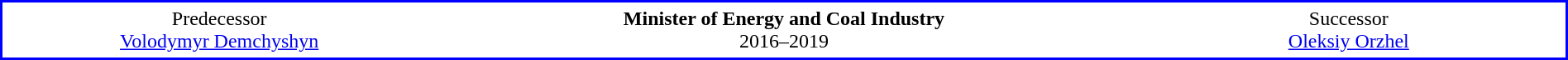<table style="clear:both; background:white; border-style:solid; border-color:blue; border-width:2px; vertical-align:top; text-align:center; border-collapse:collapse; width:100%; margin-top:3px;" cellpadding="4" cellspacing"0">
<tr>
<td style="width:25%;">Predecessor<br><a href='#'>Volodymyr Demchyshyn</a></td>
<td style="width:10%;"></td>
<td style="width:20%;"><strong>Minister of Energy and Coal Industry </strong><br>2016–2019</td>
<td style="width:10%;"></td>
<td style="width:25%;">Successor<br><a href='#'>Oleksiy Orzhel</a></td>
</tr>
</table>
